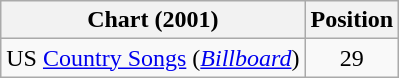<table class="wikitable sortable">
<tr>
<th scope="col">Chart (2001)</th>
<th scope="col">Position</th>
</tr>
<tr>
<td>US <a href='#'>Country Songs</a> (<em><a href='#'>Billboard</a></em>)</td>
<td align="center">29</td>
</tr>
</table>
